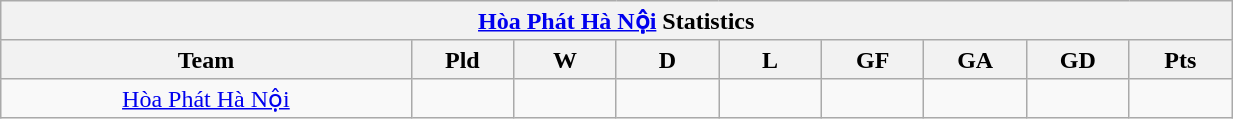<table width=65% class="wikitable" style="text-align:">
<tr>
<th colspan=9><a href='#'>Hòa Phát Hà Nội</a> Statistics</th>
</tr>
<tr>
<th width=20%>Team</th>
<th width=5%>Pld</th>
<th width=5%>W</th>
<th width=5%>D</th>
<th width=5%>L</th>
<th width=5%>GF</th>
<th width=5%>GA</th>
<th width=5%>GD</th>
<th width=5%>Pts</th>
</tr>
<tr style="text-align:center;">
<td> <a href='#'>Hòa Phát Hà Nội</a></td>
<td></td>
<td></td>
<td></td>
<td></td>
<td></td>
<td></td>
<td></td>
<td></td>
</tr>
</table>
